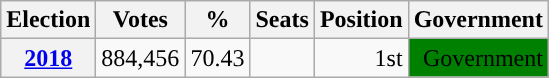<table class="wikitable" style="text-align: right;">
<tr>
<th>Election</th>
<th>Votes</th>
<th>%</th>
<th>Seats</th>
<th>Position</th>
<th>Government</th>
</tr>
<tr>
<th rowspan=2><a href='#'>2018</a></th>
<td rowspan=2>884,456</td>
<td rowspan=2>70.43</td>
<td></td>
<td rowspan=2> 1st</td>
<td style="background: green">Government</td>
</tr>
</table>
